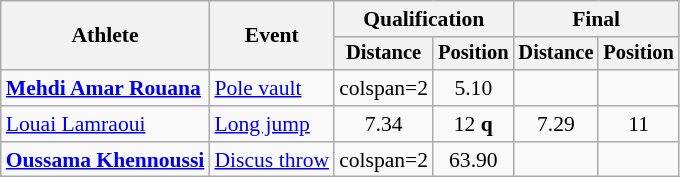<table class=wikitable style=font-size:90%>
<tr>
<th rowspan=2>Athlete</th>
<th rowspan=2>Event</th>
<th colspan=2>Qualification</th>
<th colspan=2>Final</th>
</tr>
<tr style=font-size:95%>
<th>Distance</th>
<th>Position</th>
<th>Distance</th>
<th>Position</th>
</tr>
<tr align=center>
<td align=left><strong><a href='#'>Mehdi Amar Rouana</a></strong></td>
<td align=left><a href='#'>Pole vault</a></td>
<td>colspan=2 </td>
<td>5.10</td>
<td></td>
</tr>
<tr align=center>
<td align=left><a href='#'>Louai Lamraoui</a></td>
<td align=left><a href='#'>Long jump</a></td>
<td>7.34</td>
<td>12 <strong>q</strong></td>
<td>7.29</td>
<td>11</td>
</tr>
<tr align=center>
<td align=left><strong><a href='#'>Oussama Khennoussi</a></strong></td>
<td align=left><a href='#'>Discus throw</a></td>
<td>colspan=2 </td>
<td>63.90</td>
<td></td>
</tr>
</table>
